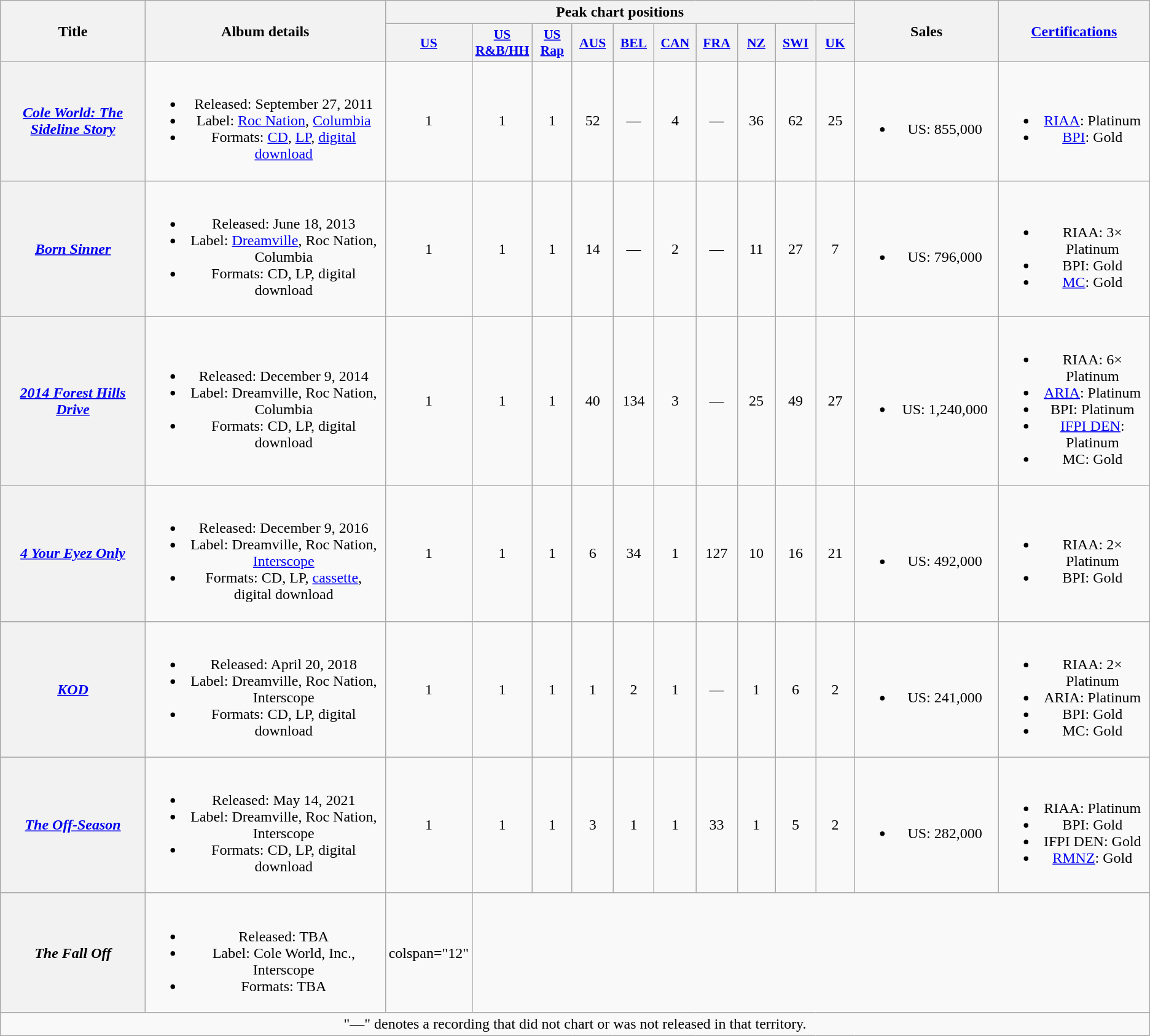<table class="wikitable plainrowheaders" style="text-align:center;">
<tr>
<th scope="col" rowspan="2" style="width:13em;">Title</th>
<th scope="col" rowspan="2" style="width:21em;">Album details</th>
<th scope="col" colspan="10">Peak chart positions</th>
<th scope="col" rowspan="2" style="width:11em;">Sales</th>
<th scope="col" rowspan="2" style="width:12em;"><a href='#'>Certifications</a></th>
</tr>
<tr>
<th scope="col" style="width:3em;font-size:90%;"><a href='#'>US</a><br></th>
<th scope="col" style="width:3em;font-size:90%;"><a href='#'>US<br>R&B/HH</a><br></th>
<th scope="col" style="width:3em;font-size:90%;"><a href='#'>US<br>Rap</a><br></th>
<th scope="col" style="width:3em;font-size:90%;"><a href='#'>AUS</a><br></th>
<th scope="col" style="width:3em;font-size:90%;"><a href='#'>BEL</a><br></th>
<th scope="col" style="width:3em;font-size:90%;"><a href='#'>CAN</a><br></th>
<th scope="col" style="width:3em;font-size:90%;"><a href='#'>FRA</a><br></th>
<th scope="col" style="width:3em;font-size:90%;"><a href='#'>NZ</a><br></th>
<th scope="col" style="width:3em;font-size:90%;"><a href='#'>SWI</a><br></th>
<th scope="col" style="width:3em;font-size:90%;"><a href='#'>UK</a><br></th>
</tr>
<tr>
<th scope="row"><em><a href='#'>Cole World: The Sideline Story</a></em></th>
<td><br><ul><li>Released: September 27, 2011</li><li>Label: <a href='#'>Roc Nation</a>, <a href='#'>Columbia</a></li><li>Formats: <a href='#'>CD</a>, <a href='#'>LP</a>, <a href='#'>digital download</a></li></ul></td>
<td>1</td>
<td>1</td>
<td>1</td>
<td>52</td>
<td>—</td>
<td>4</td>
<td>—</td>
<td>36</td>
<td>62</td>
<td>25</td>
<td><br><ul><li>US: 855,000</li></ul></td>
<td><br><ul><li><a href='#'>RIAA</a>: Platinum</li><li><a href='#'>BPI</a>: Gold</li></ul></td>
</tr>
<tr>
<th scope="row"><em><a href='#'>Born Sinner</a></em></th>
<td><br><ul><li>Released: June 18, 2013</li><li>Label: <a href='#'>Dreamville</a>, Roc Nation, Columbia</li><li>Formats: CD, LP, digital download</li></ul></td>
<td>1</td>
<td>1</td>
<td>1</td>
<td>14</td>
<td>—</td>
<td>2</td>
<td>—</td>
<td>11</td>
<td>27</td>
<td>7</td>
<td><br><ul><li>US: 796,000</li></ul></td>
<td><br><ul><li>RIAA: 3× Platinum</li><li>BPI: Gold</li><li><a href='#'>MC</a>: Gold</li></ul></td>
</tr>
<tr>
<th scope="row"><em><a href='#'>2014 Forest Hills Drive</a></em></th>
<td><br><ul><li>Released: December 9, 2014</li><li>Label: Dreamville, Roc Nation, Columbia</li><li>Formats: CD, LP, digital download</li></ul></td>
<td>1</td>
<td>1</td>
<td>1</td>
<td>40</td>
<td>134</td>
<td>3</td>
<td>—</td>
<td>25</td>
<td>49</td>
<td>27</td>
<td><br><ul><li>US: 1,240,000</li></ul></td>
<td><br><ul><li>RIAA: 6× Platinum</li><li><a href='#'>ARIA</a>: Platinum</li><li>BPI: Platinum</li><li><a href='#'>IFPI DEN</a>: Platinum</li><li>MC: Gold</li></ul></td>
</tr>
<tr>
<th scope="row"><em><a href='#'>4 Your Eyez Only</a></em></th>
<td><br><ul><li>Released: December 9, 2016</li><li>Label: Dreamville, Roc Nation, <a href='#'>Interscope</a></li><li>Formats: CD, LP, <a href='#'>cassette</a>, digital download</li></ul></td>
<td>1</td>
<td>1</td>
<td>1</td>
<td>6</td>
<td>34</td>
<td>1</td>
<td>127</td>
<td>10</td>
<td>16</td>
<td>21</td>
<td><br><ul><li>US: 492,000</li></ul></td>
<td><br><ul><li>RIAA: 2× Platinum</li><li>BPI: Gold</li></ul></td>
</tr>
<tr>
<th scope="row"><em><a href='#'>KOD</a></em></th>
<td><br><ul><li>Released: April 20, 2018</li><li>Label: Dreamville, Roc Nation, Interscope</li><li>Formats: CD, LP, digital download</li></ul></td>
<td>1</td>
<td>1</td>
<td>1</td>
<td>1</td>
<td>2</td>
<td>1</td>
<td>—</td>
<td>1</td>
<td>6</td>
<td>2</td>
<td><br><ul><li>US: 241,000</li></ul></td>
<td><br><ul><li>RIAA: 2× Platinum</li><li>ARIA: Platinum</li><li>BPI: Gold</li><li>MC: Gold</li></ul></td>
</tr>
<tr>
<th scope="row"><em><a href='#'>The Off-Season</a></em></th>
<td><br><ul><li>Released: May 14, 2021</li><li>Label: Dreamville, Roc Nation, Interscope</li><li>Formats: CD, LP, digital download</li></ul></td>
<td>1</td>
<td>1</td>
<td>1</td>
<td>3</td>
<td>1</td>
<td>1</td>
<td>33</td>
<td>1</td>
<td>5</td>
<td>2</td>
<td><br><ul><li>US: 282,000</li></ul></td>
<td><br><ul><li>RIAA: Platinum</li><li>BPI: Gold</li><li>IFPI DEN: Gold</li><li><a href='#'>RMNZ</a>: Gold</li></ul></td>
</tr>
<tr>
<th scope="row"><em>The Fall Off</em></th>
<td><br><ul><li>Released: TBA</li><li>Label: Cole World, Inc., Interscope</li><li>Formats: TBA</li></ul></td>
<td>colspan="12" </td>
</tr>
<tr>
<td colspan ="14">"—" denotes a recording that did not chart or was not released in that territory.</td>
</tr>
</table>
